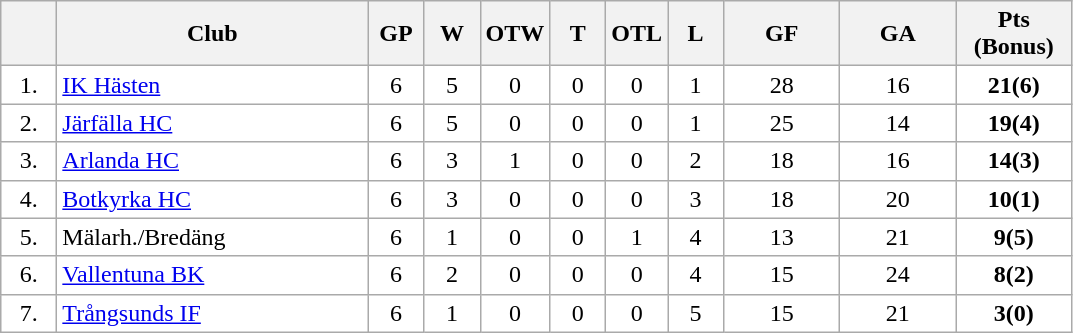<table class="wikitable">
<tr>
<th width="30"></th>
<th width="200">Club</th>
<th width="30">GP</th>
<th width="30">W</th>
<th width="30">OTW</th>
<th width="30">T</th>
<th width="30">OTL</th>
<th width="30">L</th>
<th width="70">GF</th>
<th width="70">GA</th>
<th width="70">Pts (Bonus)</th>
</tr>
<tr bgcolor="#FFFFFF" align="center">
<td>1.</td>
<td align="left"><a href='#'>IK Hästen</a></td>
<td>6</td>
<td>5</td>
<td>0</td>
<td>0</td>
<td>0</td>
<td>1</td>
<td>28</td>
<td>16</td>
<td><strong>21(6)</strong></td>
</tr>
<tr bgcolor="#FFFFFF" align="center">
<td>2.</td>
<td align="left"><a href='#'>Järfälla HC</a></td>
<td>6</td>
<td>5</td>
<td>0</td>
<td>0</td>
<td>0</td>
<td>1</td>
<td>25</td>
<td>14</td>
<td><strong>19(4)</strong></td>
</tr>
<tr bgcolor="#FFFFFF" align="center">
<td>3.</td>
<td align="left"><a href='#'>Arlanda HC</a></td>
<td>6</td>
<td>3</td>
<td>1</td>
<td>0</td>
<td>0</td>
<td>2</td>
<td>18</td>
<td>16</td>
<td><strong>14(3)</strong></td>
</tr>
<tr bgcolor="#FFFFFF" align="center">
<td>4.</td>
<td align="left"><a href='#'>Botkyrka HC</a></td>
<td>6</td>
<td>3</td>
<td>0</td>
<td>0</td>
<td>0</td>
<td>3</td>
<td>18</td>
<td>20</td>
<td><strong>10(1)</strong></td>
</tr>
<tr bgcolor="#FFFFFF" align="center">
<td>5.</td>
<td align="left">Mälarh./Bredäng</td>
<td>6</td>
<td>1</td>
<td>0</td>
<td>0</td>
<td>1</td>
<td>4</td>
<td>13</td>
<td>21</td>
<td><strong>9(5)</strong></td>
</tr>
<tr bgcolor="#FFFFFF" align="center">
<td>6.</td>
<td align="left"><a href='#'>Vallentuna BK</a></td>
<td>6</td>
<td>2</td>
<td>0</td>
<td>0</td>
<td>0</td>
<td>4</td>
<td>15</td>
<td>24</td>
<td><strong>8(2)</strong></td>
</tr>
<tr bgcolor="#FFFFFF" align="center">
<td>7.</td>
<td align="left"><a href='#'>Trångsunds IF</a></td>
<td>6</td>
<td>1</td>
<td>0</td>
<td>0</td>
<td>0</td>
<td>5</td>
<td>15</td>
<td>21</td>
<td><strong>3(0)</strong></td>
</tr>
</table>
